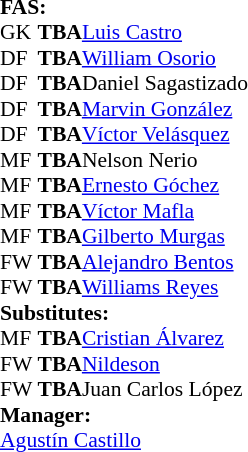<table style="font-size: 90%" cellspacing="0" cellpadding="0">
<tr>
<td colspan="4"><strong>FAS:</strong></td>
</tr>
<tr>
<th width="25"></th>
<th width="25"></th>
</tr>
<tr>
<td>GK</td>
<td><strong>TBA</strong></td>
<td> <a href='#'>Luis Castro</a></td>
</tr>
<tr>
<td>DF</td>
<td><strong>TBA</strong></td>
<td> <a href='#'>William Osorio</a></td>
</tr>
<tr>
<td>DF</td>
<td><strong>TBA</strong></td>
<td> Daniel Sagastizado</td>
</tr>
<tr>
<td>DF</td>
<td><strong>TBA</strong></td>
<td> <a href='#'>Marvin González</a></td>
</tr>
<tr>
<td>DF</td>
<td><strong>TBA</strong></td>
<td> <a href='#'>Víctor Velásquez</a></td>
</tr>
<tr>
<td>MF</td>
<td><strong>TBA</strong></td>
<td> Nelson Nerio</td>
</tr>
<tr>
<td>MF</td>
<td><strong>TBA</strong></td>
<td> <a href='#'>Ernesto Góchez</a></td>
</tr>
<tr>
<td>MF</td>
<td><strong>TBA</strong></td>
<td> <a href='#'>Víctor Mafla</a></td>
<td></td>
</tr>
<tr>
<td>MF</td>
<td><strong>TBA</strong></td>
<td>   <a href='#'>Gilberto Murgas</a></td>
</tr>
<tr>
<td>FW</td>
<td><strong>TBA</strong></td>
<td> <a href='#'>Alejandro Bentos</a></td>
<td></td>
</tr>
<tr>
<td>FW</td>
<td><strong>TBA</strong></td>
<td> <a href='#'>Williams Reyes</a></td>
<td></td>
</tr>
<tr>
<td colspan=3><strong>Substitutes:</strong></td>
</tr>
<tr>
<td>MF</td>
<td><strong>TBA</strong></td>
<td> <a href='#'>Cristian Álvarez</a></td>
<td></td>
</tr>
<tr>
<td>FW</td>
<td><strong>TBA</strong></td>
<td> <a href='#'>Nildeson</a></td>
<td></td>
</tr>
<tr>
<td>FW</td>
<td><strong>TBA</strong></td>
<td> Juan Carlos López</td>
<td></td>
</tr>
<tr>
<td colspan=3><strong>Manager:</strong></td>
</tr>
<tr>
<td colspan=4> <a href='#'>Agustín Castillo</a></td>
</tr>
</table>
